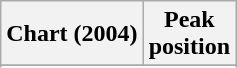<table class="wikitable plainrowheaders">
<tr>
<th>Chart (2004)</th>
<th>Peak<br>position</th>
</tr>
<tr>
</tr>
<tr>
</tr>
</table>
